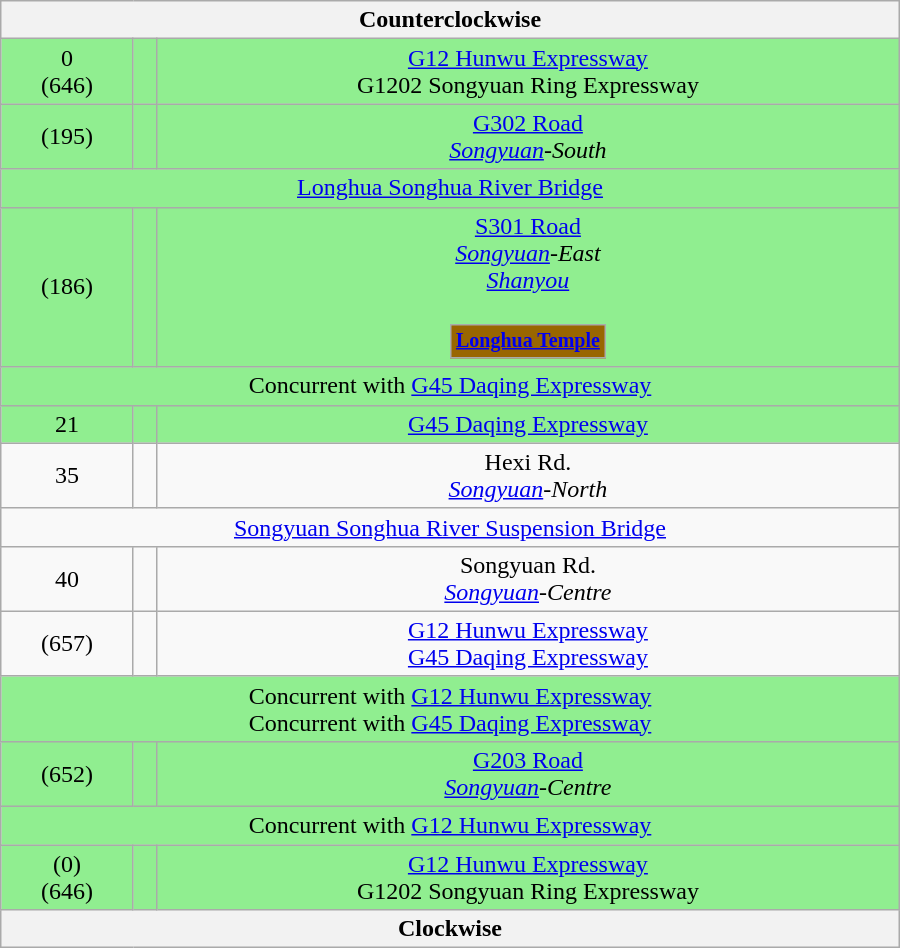<table class="wikitable" style="text-align:center" width="600px">
<tr>
<th text-align="center" colspan="3"> Counterclockwise </th>
</tr>
<tr style="background:#90ee90;">
<td>0<br>(646)</td>
<td></td>
<td> <a href='#'>G12 Hunwu Expressway</a><br> G1202 Songyuan Ring Expressway</td>
</tr>
<tr style="background:#90ee90;">
<td>(195)</td>
<td></td>
<td> <a href='#'>G302 Road</a><br><em><a href='#'>Songyuan</a>-South</em></td>
</tr>
<tr style="background:#90ee90;">
<td colspan="7"> <a href='#'>Longhua Songhua River Bridge</a></td>
</tr>
<tr style="background:#90ee90;" align="center">
<td>(186)</td>
<td></td>
<td> <a href='#'>S301 Road</a><br><em><a href='#'>Songyuan</a>-East</em><br><em><a href='#'>Shanyou</a></em><br><br><table border=0>
<tr size=40>
<td bgcolor=#960 style="font-size: 10pt; color: white" align=center><strong><a href='#'><span>Longhua Temple</span></a></strong></td>
</tr>
</table>
</td>
</tr>
<tr style="background:#90ee90;">
<td colspan="7"> Concurrent with  <a href='#'>G45 Daqing Expressway</a> </td>
</tr>
<tr style="background:#90ee90;">
<td>21</td>
<td></td>
<td> <a href='#'>G45 Daqing Expressway</a></td>
</tr>
<tr>
<td>35</td>
<td></td>
<td>Hexi Rd.<br><em><a href='#'>Songyuan</a>-North</em></td>
</tr>
<tr>
<td colspan="7"> <a href='#'>Songyuan Songhua River Suspension Bridge</a></td>
</tr>
<tr>
<td>40</td>
<td></td>
<td>Songyuan Rd.<br><em><a href='#'>Songyuan</a>-Centre</em></td>
</tr>
<tr>
<td>(657)</td>
<td></td>
<td> <a href='#'>G12 Hunwu Expressway</a><br> <a href='#'>G45 Daqing Expressway</a></td>
</tr>
<tr style="background:#90ee90;">
<td colspan="7"> Concurrent with  <a href='#'>G12 Hunwu Expressway</a> <br>Concurrent with  <a href='#'>G45 Daqing Expressway</a></td>
</tr>
<tr style="background:#90ee90;">
<td>(652)</td>
<td></td>
<td> <a href='#'>G203 Road</a><br><em><a href='#'>Songyuan</a>-Centre</em></td>
</tr>
<tr style="background:#90ee90;">
<td colspan="7"> Concurrent with  <a href='#'>G12 Hunwu Expressway</a> </td>
</tr>
<tr style="background:#90ee90;">
<td>(0)<br>(646)</td>
<td></td>
<td> <a href='#'>G12 Hunwu Expressway</a><br> G1202 Songyuan Ring Expressway</td>
</tr>
<tr>
<th text-align="center" colspan="3"> Clockwise </th>
</tr>
</table>
